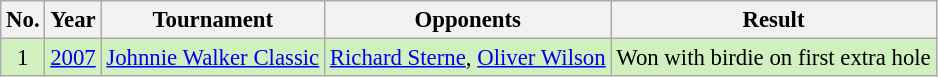<table class="wikitable" style="font-size:95%;">
<tr>
<th>No.</th>
<th>Year</th>
<th>Tournament</th>
<th>Opponents</th>
<th>Result</th>
</tr>
<tr style="background:#D0F0C0;">
<td align=center>1</td>
<td><a href='#'>2007</a></td>
<td><a href='#'>Johnnie Walker Classic</a></td>
<td> <a href='#'>Richard Sterne</a>,  <a href='#'>Oliver Wilson</a></td>
<td>Won with birdie on first extra hole</td>
</tr>
</table>
